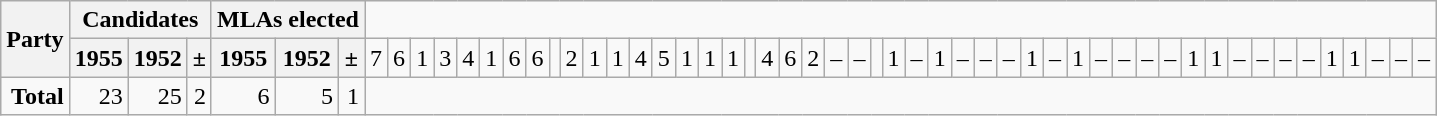<table class="wikitable" style="text-align:right;">
<tr>
<th rowspan="2" colspan="2">Party</th>
<th colspan="3">Candidates</th>
<th colspan="3">MLAs elected</th>
</tr>
<tr>
<th>1955</th>
<th>1952</th>
<th>±</th>
<th>1955</th>
<th>1952</th>
<th>±<br></th>
<td>7</td>
<td>6</td>
<td>1</td>
<td>3</td>
<td>4</td>
<td>1<br></td>
<td>6</td>
<td>6</td>
<td></td>
<td>2</td>
<td>1</td>
<td>1<br></td>
<td>4</td>
<td>5</td>
<td>1</td>
<td>1</td>
<td>1</td>
<td><br></td>
<td>4</td>
<td>6</td>
<td>2</td>
<td>–</td>
<td>–</td>
<td><br></td>
<td>1</td>
<td>–</td>
<td>1</td>
<td>–</td>
<td>–</td>
<td>–<br></td>
<td>1</td>
<td>–</td>
<td>1</td>
<td>–</td>
<td>–</td>
<td>–<br></td>
<td>–</td>
<td>1</td>
<td>1</td>
<td>–</td>
<td>–</td>
<td>–<br></td>
<td>–</td>
<td>1</td>
<td>1</td>
<td>–</td>
<td>–</td>
<td>–</td>
</tr>
<tr>
<td colspan="2"><strong>Total</strong></td>
<td>23</td>
<td>25</td>
<td>2</td>
<td>6</td>
<td>5</td>
<td>1</td>
</tr>
</table>
